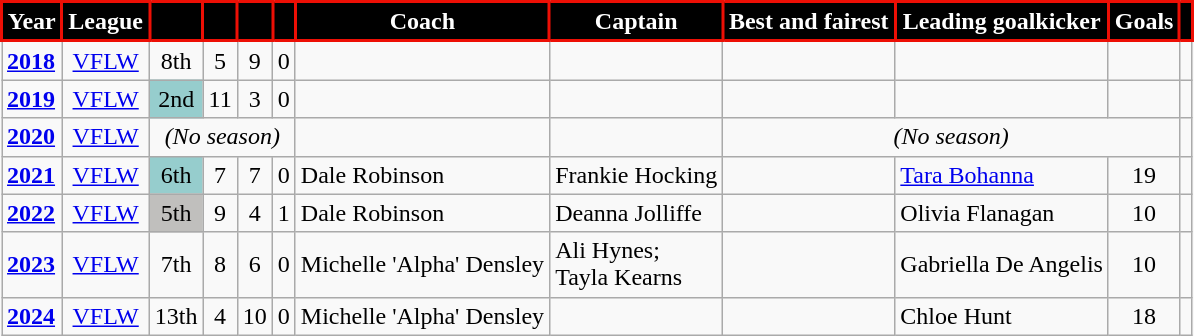<table class="wikitable">
<tr>
<th style="background:#000000; color:#FFFFFF; border:solid #ED0F05 2px">Year</th>
<th style="background:#000000; color:#FFFFFF; border:solid #ED0F05 2px">League</th>
<th style="background:#000000; color:#FFFFFF; border:solid #ED0F05 2px"></th>
<th style="background:#000000; color:#FFFFFF; border:solid #ED0F05 2px"></th>
<th style="background:#000000; color:#FFFFFF; border:solid #ED0F05 2px"></th>
<th style="background:#000000; color:#FFFFFF; border:solid #ED0F05 2px"></th>
<th style="background:#000000; color:#FFFFFF; border:solid #ED0F05 2px">Coach</th>
<th style="background:#000000; color:#FFFFFF; border:solid #ED0F05 2px">Captain</th>
<th style="background:#000000; color:#FFFFFF; border:solid #ED0F05 2px">Best and fairest</th>
<th style="background:#000000; color:#FFFFFF; border:solid #ED0F05 2px">Leading goalkicker</th>
<th style="background:#000000; color:#FFFFFF; border:solid #ED0F05 2px">Goals</th>
<th style="background:#000000; color:#FFFFFF; border:solid #ED0F05 2px"></th>
</tr>
<tr>
<td><strong><a href='#'>2018</a></strong></td>
<td align="center"><a href='#'>VFLW</a></td>
<td align="center">8th</td>
<td align="center">5</td>
<td align="center">9</td>
<td align="center">0</td>
<td></td>
<td></td>
<td></td>
<td></td>
<td align="center"></td>
<td align="center"></td>
</tr>
<tr>
<td><strong><a href='#'>2019</a></strong></td>
<td align="center"><a href='#'>VFLW</a></td>
<td style=background:#96CDCD; align="center">2nd</td>
<td align="center">11</td>
<td align="center">3</td>
<td align="center">0</td>
<td></td>
<td></td>
<td></td>
<td></td>
<td align="center"></td>
<td align="center"></td>
</tr>
<tr>
<td><strong><a href='#'>2020</a></strong></td>
<td align="center"><a href='#'>VFLW</a></td>
<td colspan="4"; align="center"><em>(No season)</em></td>
<td></td>
<td></td>
<td colspan="3"; align="center"><em>(No season)</em></td>
<td align="center"></td>
</tr>
<tr>
<td><strong><a href='#'>2021</a></strong></td>
<td align="center"><a href='#'>VFLW</a></td>
<td style=background:#96CDCD; align="center">6th</td>
<td align="center">7</td>
<td align="center">7</td>
<td align="center">0</td>
<td>Dale Robinson</td>
<td>Frankie Hocking</td>
<td></td>
<td><a href='#'>Tara Bohanna</a></td>
<td align="center">19</td>
<td align="center"></td>
</tr>
<tr>
<td><strong><a href='#'>2022</a></strong></td>
<td align="center"><a href='#'>VFLW</a></td>
<td style=background:#C0BFBD; align="center">5th</td>
<td align="center">9</td>
<td align="center">4</td>
<td align="center">1</td>
<td>Dale Robinson</td>
<td>Deanna Jolliffe</td>
<td></td>
<td>Olivia Flanagan</td>
<td align="center">10</td>
<td align="center"></td>
</tr>
<tr>
<td><strong><a href='#'>2023</a></strong></td>
<td align="center"><a href='#'>VFLW</a></td>
<td align="center">7th</td>
<td align="center">8</td>
<td align="center">6</td>
<td align="center">0</td>
<td>Michelle 'Alpha' Densley</td>
<td>Ali Hynes; <br> Tayla Kearns</td>
<td></td>
<td>Gabriella De Angelis</td>
<td align="center">10</td>
<td align="center"></td>
</tr>
<tr>
<td><strong><a href='#'>2024</a></strong></td>
<td align="center"><a href='#'>VFLW</a></td>
<td align="center">13th</td>
<td align="center">4</td>
<td align="center">10</td>
<td align="center">0</td>
<td>Michelle 'Alpha' Densley</td>
<td></td>
<td></td>
<td>Chloe Hunt</td>
<td align="center">18</td>
<td align="center"></td>
</tr>
</table>
